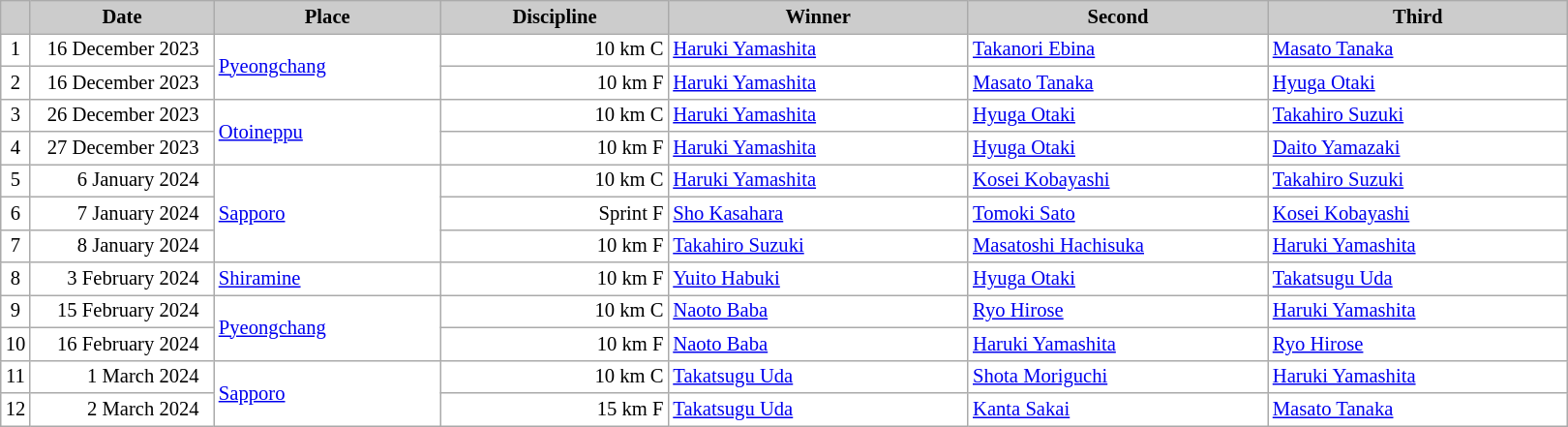<table class="wikitable plainrowheaders" style="background:#fff; font-size:86%; line-height:16px; border:grey solid 1px; border-collapse:collapse;">
<tr style="background:#ccc; text-align:center;">
<th scope="col" style="background:#ccc; width=30 px;"></th>
<th scope="col" style="background:#ccc; width:120px;">Date</th>
<th scope="col" style="background:#ccc; width:150px;">Place</th>
<th scope="col" style="background:#ccc; width:150px;">Discipline</th>
<th scope="col" style="background:#ccc; width:200px;">Winner</th>
<th scope="col" style="background:#ccc; width:200px;">Second</th>
<th scope="col" style="background:#ccc; width:200px;">Third</th>
</tr>
<tr>
<td align=center>1</td>
<td align=right>16 December 2023  </td>
<td rowspan=2> <a href='#'>Pyeongchang</a></td>
<td align=right>10 km C</td>
<td> <a href='#'>Haruki Yamashita</a></td>
<td> <a href='#'>Takanori Ebina</a></td>
<td> <a href='#'>Masato Tanaka</a></td>
</tr>
<tr>
<td align=center>2</td>
<td align=right>16 December 2023  </td>
<td align=right>10 km F</td>
<td> <a href='#'>Haruki Yamashita</a></td>
<td> <a href='#'>Masato Tanaka</a></td>
<td> <a href='#'>Hyuga Otaki</a></td>
</tr>
<tr>
<td align=center>3</td>
<td align=right>26 December 2023  </td>
<td rowspan=2> <a href='#'>Otoineppu</a></td>
<td align=right>10 km C</td>
<td> <a href='#'>Haruki Yamashita</a></td>
<td> <a href='#'>Hyuga Otaki</a></td>
<td> <a href='#'>Takahiro Suzuki</a></td>
</tr>
<tr>
<td align=center>4</td>
<td align=right>27 December 2023  </td>
<td align=right>10 km F</td>
<td> <a href='#'>Haruki Yamashita</a></td>
<td> <a href='#'>Hyuga Otaki</a></td>
<td> <a href='#'>Daito Yamazaki</a></td>
</tr>
<tr>
<td align=center>5</td>
<td align=right>6 January 2024  </td>
<td rowspan=3> <a href='#'>Sapporo</a></td>
<td align=right>10 km C</td>
<td> <a href='#'>Haruki Yamashita</a></td>
<td> <a href='#'>Kosei Kobayashi</a></td>
<td> <a href='#'>Takahiro Suzuki</a></td>
</tr>
<tr>
<td align=center>6</td>
<td align=right>7 January 2024  </td>
<td align=right>Sprint F</td>
<td> <a href='#'>Sho Kasahara</a></td>
<td> <a href='#'>Tomoki Sato</a></td>
<td> <a href='#'>Kosei Kobayashi</a></td>
</tr>
<tr>
<td align=center>7</td>
<td align=right>8 January 2024  </td>
<td align=right>10 km F</td>
<td> <a href='#'>Takahiro Suzuki</a></td>
<td> <a href='#'>Masatoshi Hachisuka</a></td>
<td> <a href='#'>Haruki Yamashita</a></td>
</tr>
<tr>
<td align=center>8</td>
<td align=right>3 February 2024  </td>
<td> <a href='#'>Shiramine</a></td>
<td align=right>10 km F</td>
<td> <a href='#'>Yuito Habuki</a></td>
<td> <a href='#'>Hyuga Otaki</a></td>
<td> <a href='#'>Takatsugu Uda</a></td>
</tr>
<tr>
<td align=center>9</td>
<td align=right>15 February 2024  </td>
<td rowspan=2> <a href='#'>Pyeongchang</a></td>
<td align=right>10 km C</td>
<td> <a href='#'>Naoto Baba</a></td>
<td> <a href='#'>Ryo Hirose</a></td>
<td> <a href='#'>Haruki Yamashita</a></td>
</tr>
<tr>
<td align=center>10</td>
<td align=right>16 February 2024  </td>
<td align=right>10 km F</td>
<td> <a href='#'>Naoto Baba</a></td>
<td> <a href='#'>Haruki Yamashita</a></td>
<td> <a href='#'>Ryo Hirose</a></td>
</tr>
<tr>
<td align=center>11</td>
<td align=right>1 March 2024  </td>
<td rowspan=2> <a href='#'>Sapporo</a></td>
<td align=right>10 km C</td>
<td> <a href='#'>Takatsugu Uda</a></td>
<td> <a href='#'>Shota Moriguchi</a></td>
<td> <a href='#'>Haruki Yamashita</a></td>
</tr>
<tr>
<td align=center>12</td>
<td align=right>2 March 2024  </td>
<td align=right>15 km F</td>
<td> <a href='#'>Takatsugu Uda</a></td>
<td> <a href='#'>Kanta Sakai</a></td>
<td> <a href='#'>Masato Tanaka</a></td>
</tr>
</table>
